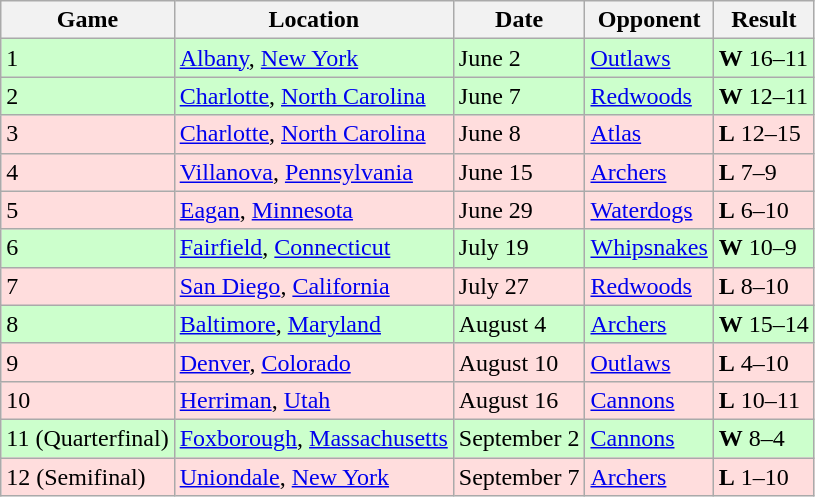<table class="wikitable">
<tr>
<th>Game</th>
<th>Location</th>
<th>Date</th>
<th>Opponent</th>
<th>Result</th>
</tr>
<tr bgcolor="#CCFFCC">
<td>1</td>
<td><a href='#'>Albany</a>, <a href='#'>New York</a></td>
<td>June 2</td>
<td><a href='#'>Outlaws</a></td>
<td><strong>W</strong> 16–11</td>
</tr>
<tr bgcolor="#CCFFCC">
<td>2</td>
<td><a href='#'>Charlotte</a>, <a href='#'>North Carolina</a></td>
<td>June 7</td>
<td><a href='#'>Redwoods</a></td>
<td><strong>W</strong> 12–11</td>
</tr>
<tr bgcolor="#FFDDDD">
<td>3</td>
<td><a href='#'>Charlotte</a>, <a href='#'>North Carolina</a></td>
<td>June 8</td>
<td><a href='#'>Atlas</a></td>
<td><strong>L</strong> 12–15</td>
</tr>
<tr bgcolor="#FFDDDD">
<td>4</td>
<td><a href='#'>Villanova</a>, <a href='#'>Pennsylvania</a></td>
<td>June 15</td>
<td><a href='#'>Archers</a></td>
<td><strong>L</strong> 7–9</td>
</tr>
<tr bgcolor="#FFDDDD">
<td>5</td>
<td><a href='#'>Eagan</a>, <a href='#'>Minnesota</a></td>
<td>June 29</td>
<td><a href='#'>Waterdogs</a></td>
<td><strong>L</strong> 6–10</td>
</tr>
<tr bgcolor="#CCFFCC">
<td>6</td>
<td><a href='#'>Fairfield</a>, <a href='#'>Connecticut</a></td>
<td>July 19</td>
<td><a href='#'>Whipsnakes</a></td>
<td><strong>W</strong> 10–9</td>
</tr>
<tr bgcolor="#FFDDDD">
<td>7</td>
<td><a href='#'>San Diego</a>, <a href='#'>California</a></td>
<td>July 27</td>
<td><a href='#'>Redwoods</a></td>
<td><strong>L</strong> 8–10</td>
</tr>
<tr bgcolor="#CCFFCC">
<td>8</td>
<td><a href='#'>Baltimore</a>, <a href='#'>Maryland</a></td>
<td>August 4</td>
<td><a href='#'>Archers</a></td>
<td><strong>W</strong> 15–14</td>
</tr>
<tr bgcolor="#FFDDDD">
<td>9</td>
<td><a href='#'>Denver</a>, <a href='#'>Colorado</a></td>
<td>August 10</td>
<td><a href='#'>Outlaws</a></td>
<td><strong>L</strong> 4–10</td>
</tr>
<tr bgcolor="#FFDDDD">
<td>10</td>
<td><a href='#'>Herriman</a>, <a href='#'>Utah</a></td>
<td>August 16</td>
<td><a href='#'>Cannons</a></td>
<td><strong>L</strong> 10–11</td>
</tr>
<tr bgcolor="#CCFFCC">
<td>11 (Quarterfinal)</td>
<td><a href='#'>Foxborough</a>, <a href='#'>Massachusetts</a></td>
<td>September 2</td>
<td><a href='#'>Cannons</a></td>
<td><strong>W</strong> 8–4</td>
</tr>
<tr bgcolor="#FFDDDD">
<td>12 (Semifinal)</td>
<td><a href='#'>Uniondale</a>, <a href='#'>New York</a></td>
<td>September 7</td>
<td><a href='#'>Archers</a></td>
<td><strong>L</strong> 1–10</td>
</tr>
</table>
